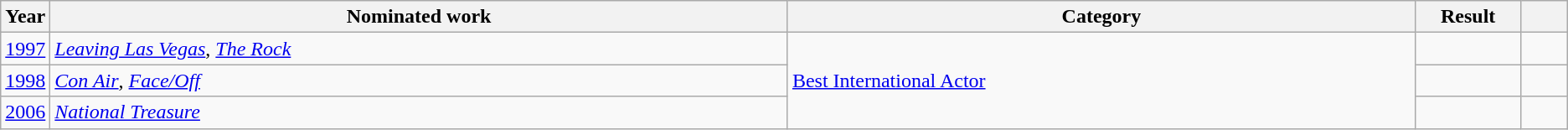<table class="wikitable sortable">
<tr>
<th scope="col" style="width:1em;">Year</th>
<th scope="col" style="width:39em;">Nominated work</th>
<th scope="col" style="width:33em;">Category</th>
<th scope="col" style="width:5em;">Result</th>
<th scope="col" style="width:2em;" class="unsortable"></th>
</tr>
<tr>
<td><a href='#'>1997</a></td>
<td><em><a href='#'>Leaving Las Vegas</a></em>, <em><a href='#'>The Rock</a></em></td>
<td rowspan="3"><a href='#'>Best International Actor</a></td>
<td></td>
<td style="text-align:center;"></td>
</tr>
<tr>
<td><a href='#'>1998</a></td>
<td><em><a href='#'>Con Air</a></em>, <em><a href='#'>Face/Off</a></em></td>
<td></td>
<td style="text-align:center;"></td>
</tr>
<tr>
<td><a href='#'>2006</a></td>
<td><em><a href='#'>National Treasure</a></em></td>
<td></td>
<td style="text-align:center;"></td>
</tr>
</table>
